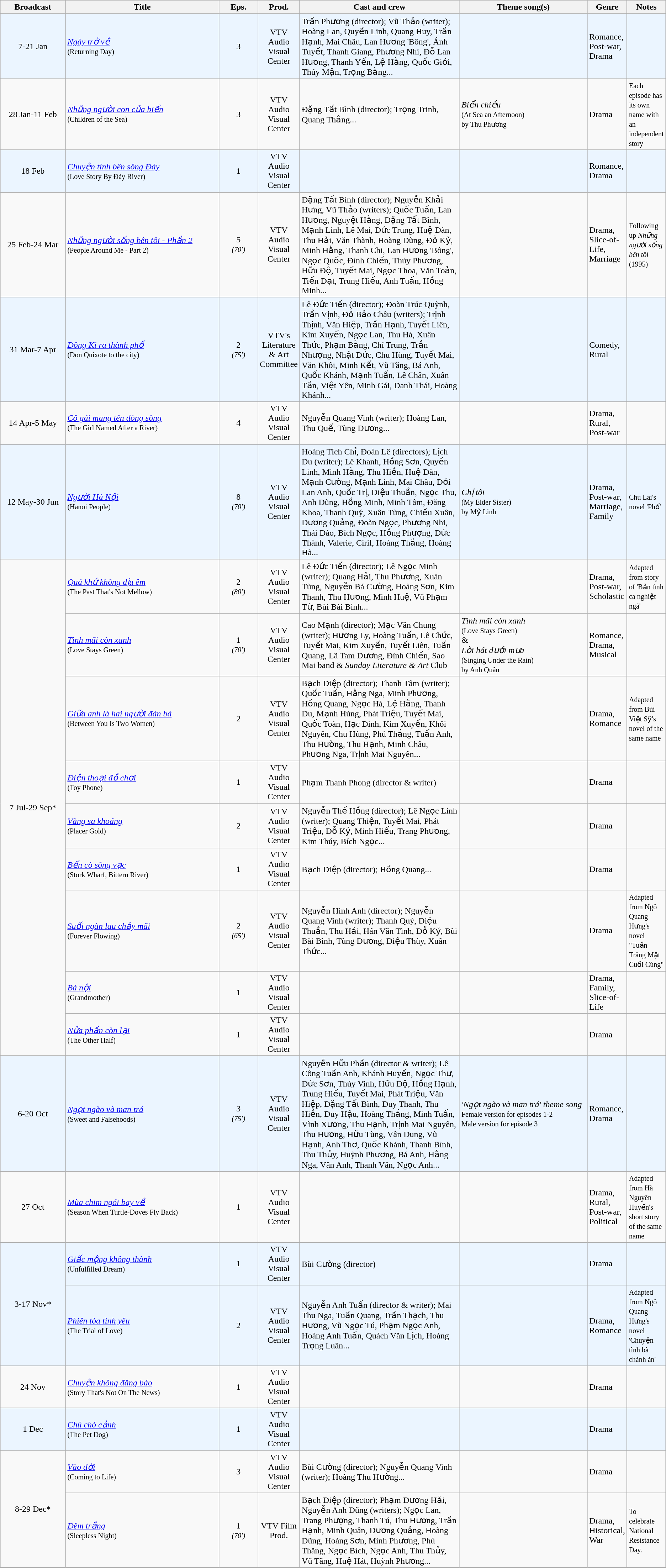<table class="wikitable sortable">
<tr>
<th style="width:10%;">Broadcast</th>
<th style="width:24%;">Title</th>
<th style="width:6%;">Eps.</th>
<th style="width:5%;">Prod.</th>
<th style="width:25%;">Cast and crew</th>
<th style="width:20%;">Theme song(s)</th>
<th style="width:5%;">Genre</th>
<th style="width:5%;">Notes</th>
</tr>
<tr ---- bgcolor="#ebf5ff">
<td style="text-align:center;">7-21 Jan <br></td>
<td><em><a href='#'>Ngày trở về</a></em> <br><small>(Returning Day)</small></td>
<td style="text-align:center;">3</td>
<td style="text-align:center;">VTV Audio Visual Center</td>
<td>Trần Phương (director); Vũ Thảo (writer); Hoàng Lan, Quyền Linh, Quang Huy, Trần Hạnh, Mai Châu, Lan Hương 'Bông', Ánh Tuyết, Thanh Giang, Phương Nhi, Đỗ Lan Hương, Thanh Yến, Lệ Hằng, Quốc Giới, Thúy Mận, Trọng Bằng...</td>
<td></td>
<td>Romance, Post-war, Drama</td>
<td></td>
</tr>
<tr>
<td style="text-align:center;">28 Jan-11 Feb <br></td>
<td><em><a href='#'>Những người con của biển</a></em> <br><small>(Children of the Sea)</small></td>
<td style="text-align:center;">3</td>
<td style="text-align:center;">VTV Audio Visual Center</td>
<td>Đặng Tất Bình (director); Trọng Trinh, Quang Thắng...</td>
<td><em>Biển chiều</em><br><small>(At Sea an Afternoon)<br>by Thu Phương</small></td>
<td>Drama</td>
<td><small>Each episode has its own name with an independent story</small></td>
</tr>
<tr ---- bgcolor="#ebf5ff">
<td style="text-align:center;">18 Feb<br></td>
<td><em><a href='#'>Chuyện tình bên sông Đáy</a></em> <br><small>(Love Story By Đáy River)</small></td>
<td style="text-align:center;">1</td>
<td style="text-align:center;">VTV Audio Visual Center</td>
<td></td>
<td></td>
<td>Romance, Drama</td>
<td></td>
</tr>
<tr>
<td style="text-align:center;">25 Feb-24 Mar <br></td>
<td><em><a href='#'>Những người sống bên tôi - Phần 2</a></em> <br><small>(People Around Me - Part 2)</small></td>
<td style="text-align:center;">5<br><small><em>(70′)</em></small></td>
<td style="text-align:center;">VTV Audio Visual Center</td>
<td>Đặng Tất Bình (director); Nguyễn Khải Hưng, Vũ Thảo (writers); Quốc Tuấn, Lan Hương, Nguyệt Hằng, Đặng Tất Bình, Mạnh Linh, Lê Mai, Đức Trung, Huệ Đàn, Thu Hải, Văn Thành, Hoàng Dũng, Đỗ Kỷ, Minh Hằng, Thanh Chi, Lan Hương 'Bông', Ngọc Quốc, Đình Chiến, Thúy Phương, Hữu Độ, Tuyết Mai, Ngọc Thoa, Văn Toản, Tiến Đạt, Trung Hiếu, Anh Tuấn, Hồng Minh...</td>
<td></td>
<td>Drama, Slice-of-Life, Marriage</td>
<td><small>Following up <em>Những người sống bên tôi</em> (1995)</small></td>
</tr>
<tr ---- bgcolor="#ebf5ff">
<td style="text-align:center;">31 Mar-7 Apr<br></td>
<td><em><a href='#'>Đông Ki ra thành phố</a></em> <br><small>(Don Quixote to the city)</small></td>
<td style="text-align:center;">2<br><small><em>(75′)</em></small></td>
<td style="text-align:center;">VTV's Literature & Art Committee</td>
<td>Lê Đức Tiến (director); Đoàn Trúc Quỳnh, Trần Vịnh, Đỗ Bảo Châu (writers); Trịnh Thịnh, Văn Hiệp, Trần Hạnh, Tuyết Liên, Kim Xuyến, Ngọc Lan, Thu Hà, Xuân Thức, Phạm Bằng, Chí Trung, Trần Nhượng, Nhật Đức, Chu Hùng, Tuyết Mai, Văn Khôi, Minh Kết, Vũ Tăng, Bá Anh, Quốc Khánh, Mạnh Tuấn, Lê Chân, Xuân Tần, Việt Yên, Minh Gái, Danh Thái, Hoàng Khánh...</td>
<td></td>
<td>Comedy, Rural</td>
<td></td>
</tr>
<tr>
<td style="text-align:center;">14 Apr-5 May <br></td>
<td><em><a href='#'>Cô gái mang tên dòng sông</a></em> <br><small>(The Girl Named After a River)</small></td>
<td style="text-align:center;">4</td>
<td style="text-align:center;">VTV Audio Visual Center</td>
<td>Nguyễn Quang Vinh (writer); Hoàng Lan, Thu Quế, Tùng Dương...</td>
<td></td>
<td>Drama, Rural, Post-war</td>
<td></td>
</tr>
<tr ---- bgcolor="#ebf5ff">
<td style="text-align:center;">12 May-30 Jun <br></td>
<td><em><a href='#'>Người Hà Nội</a></em> <br><small>(Hanoi People)</small></td>
<td style="text-align:center;">8<br><small><em>(70′)</em></small></td>
<td style="text-align:center;">VTV Audio Visual Center</td>
<td>Hoàng Tích Chỉ, Đoàn Lê (directors); Lịch Du (writer); Lê Khanh, Hồng Sơn, Quyền Linh, Minh Hằng, Thu Hiền, Huệ Đàn, Mạnh Cường, Mạnh Linh, Mai Châu, Đới Lan Anh, Quốc Trị, Diệu Thuần, Ngọc Thu, Anh Dũng, Hồng Minh, Minh Tâm, Đăng Khoa, Thanh Quý, Xuân Tùng, Chiều Xuân, Dương Quảng, Đoàn Ngọc, Phương Nhi, Thái Đào, Bích Ngọc, Hồng Phượng, Đức Thành, Valerie, Ciril, Hoàng Thắng, Hoàng Hà...</td>
<td><em>Chị tôi</em><br><small>(My Elder Sister)<br>by Mỹ Linh</small></td>
<td>Drama, Post-war, Marriage, Family</td>
<td><small> Chu Lai's novel 'Phố'</small></td>
</tr>
<tr>
<td rowspan="9" style="text-align:center;">7 Jul-29 Sep*<br>

</td>
<td><em><a href='#'>Quá khứ không dịu êm</a></em> <br><small>(The Past That's Not Mellow)</small></td>
<td style="text-align:center;">2<br><small><em>(80′)</em></small></td>
<td style="text-align:center;">VTV Audio Visual Center</td>
<td>Lê Đức Tiến (director); Lê Ngọc Minh (writer); Quang Hải, Thu Phương, Xuân Tùng, Nguyễn Bá Cường, Hoàng Sơn, Kim Thanh, Thu Hương, Minh Huệ, Vũ Phạm Từ, Bùi Bài Bình...</td>
<td></td>
<td>Drama, Post-war, Scholastic</td>
<td><small>Adapted from story of 'Bản tình ca nghiệt ngã'</small></td>
</tr>
<tr>
<td><em><a href='#'>Tình mãi còn xanh</a></em> <br><small>(Love Stays Green)</small></td>
<td style="text-align:center;">1<br><small><em>(70′)</em></small></td>
<td style="text-align:center;">VTV Audio Visual Center</td>
<td>Cao Mạnh (director); Mạc Văn Chung (writer); Hương Ly, Hoàng Tuấn, Lê Chức, Tuyết Mai, Kim Xuyến, Tuyết Liên, Tuấn Quang, Lã Tam Dương, Đình Chiến, Sao Mai band & <em>Sunday Literature & Art</em> Club</td>
<td><em>Tình mãi còn xanh</em><br><small>(Love Stays Green)</small><br>&<br><em>Lời hát dưới mưa</em><br><small>(Singing Under the Rain)<br>by Anh Quân</small></td>
<td>Romance, Drama, Musical</td>
<td></td>
</tr>
<tr>
<td><em><a href='#'>Giữa anh là hai người đàn bà</a></em> <br><small>(Between You Is Two Women)</small></td>
<td style="text-align:center;">2</td>
<td style="text-align:center;">VTV Audio Visual Center</td>
<td>Bạch Diệp (director); Thanh Tâm (writer); Quốc Tuấn, Hằng Nga, Minh Phương, Hồng Quang, Ngọc Hà, Lệ Hằng, Thanh Du, Mạnh Hùng, Phát Triệu, Tuyết Mai, Quốc Toàn, Hạc Đinh, Kim Xuyến, Khôi Nguyên, Chu Hùng, Phú Thắng, Tuấn Anh, Thu Hường, Thu Hạnh, Minh Châu, Phương Nga, Trịnh Mai Nguyên...</td>
<td></td>
<td>Drama, Romance</td>
<td><small>Adapted from Bùi Việt Sỹ's novel of the same name</small></td>
</tr>
<tr>
<td><em><a href='#'>Điện thoại đồ chơi</a></em> <br><small>(Toy Phone)</small></td>
<td style="text-align:center;">1</td>
<td style="text-align:center;">VTV Audio Visual Center</td>
<td>Phạm Thanh Phong (director & writer)</td>
<td></td>
<td>Drama</td>
<td></td>
</tr>
<tr>
<td><em><a href='#'>Vàng sa khoáng</a></em> <br><small>(Placer Gold)</small></td>
<td style="text-align:center;">2</td>
<td style="text-align:center;">VTV Audio Visual Center</td>
<td>Nguyễn Thế Hồng (director); Lê Ngọc Linh (writer); Quang Thiện, Tuyết Mai, Phát Triệu, Đỗ Kỷ, Minh Hiếu, Trang Phương, Kim Thúy, Bích Ngọc...</td>
<td></td>
<td>Drama</td>
<td></td>
</tr>
<tr>
<td><em><a href='#'>Bến cò sông vạc</a></em> <br><small>(Stork Wharf, Bittern River)</small></td>
<td style="text-align:center;">1</td>
<td style="text-align:center;">VTV Audio Visual Center</td>
<td>Bạch Diệp (director); Hồng Quang...</td>
<td></td>
<td>Drama</td>
<td></td>
</tr>
<tr>
<td><em><a href='#'>Suối ngàn lau chảy mãi</a></em> <br><small>(Forever Flowing)</small></td>
<td style="text-align:center;">2<br><small><em>(65′)</em></small></td>
<td style="text-align:center;">VTV Audio Visual Center</td>
<td>Nguyễn Hinh Anh (director); Nguyễn Quang Vinh (writer); Thanh Quý, Diệu Thuần, Thu Hải, Hán Văn Tình, Đỗ Kỷ, Bùi Bài Bình, Tùng Dương, Diệu Thùy, Xuân Thức...</td>
<td></td>
<td>Drama</td>
<td><small>Adapted from Ngô Quang Hưng's novel "Tuần Trăng Mật Cuối Cùng"</small></td>
</tr>
<tr>
<td><em><a href='#'>Bà nội</a></em> <br><small>(Grandmother)</small></td>
<td style="text-align:center;">1</td>
<td style="text-align:center;">VTV Audio Visual Center</td>
<td></td>
<td></td>
<td>Drama, Family, Slice-of-Life</td>
<td></td>
</tr>
<tr>
<td><em><a href='#'>Nửa phần còn lại</a></em> <br><small>(The Other Half)</small></td>
<td style="text-align:center;">1</td>
<td style="text-align:center;">VTV Audio Visual Center</td>
<td></td>
<td></td>
<td>Drama</td>
<td></td>
</tr>
<tr ---- bgcolor="#ebf5ff">
<td style="text-align:center;">6-20 Oct <br></td>
<td><em><a href='#'>Ngọt ngào và man trá</a></em> <br><small>(Sweet and Falsehoods)</small></td>
<td style="text-align:center;">3<br><small><em>(75′)</em></small></td>
<td style="text-align:center;">VTV Audio Visual Center</td>
<td>Nguyễn Hữu Phần (director & writer); Lê Công Tuấn Anh, Khánh Huyền, Ngọc Thư, Đức Sơn, Thúy Vinh, Hữu Độ, Hồng Hạnh, Trung Hiếu, Tuyết Mai, Phát Triệu, Văn Hiệp, Đặng Tất Bình, Duy Thanh, Thu Hiền, Duy Hậu, Hoàng Thắng, Minh Tuấn, Vĩnh Xương, Thu Hạnh, Trịnh Mai Nguyên, Thu Hương, Hữu Tùng, Vân Dung, Vũ Hạnh, Anh Thơ, Quốc Khánh, Thanh Bình, Thu Thủy, Huỳnh Phương, Bá Anh, Hằng Nga, Vân Anh, Thanh Vân, Ngọc Anh...</td>
<td><em> 'Ngọt ngào và man trá' theme song</em><br><small>Female version for episodes 1-2<br>Male version for episode 3</small></td>
<td>Romance, Drama</td>
<td></td>
</tr>
<tr>
<td style="text-align:center;">27 Oct <br></td>
<td><em><a href='#'>Mùa chim ngói bay về</a></em> <br><small>(Season When Turtle-Doves Fly Back)</small></td>
<td style="text-align:center;">1</td>
<td style="text-align:center;">VTV Audio Visual Center</td>
<td></td>
<td></td>
<td>Drama, Rural, Post-war, Political</td>
<td><small>Adapted from Hà Nguyên Huyến's short story of the same name</small></td>
</tr>
<tr ---- bgcolor="#ebf5ff">
<td rowspan="2" style="text-align:center;">3-17 Nov*<br></td>
<td><em><a href='#'>Giấc mộng không thành</a></em> <br><small>(Unfulfilled Dream)</small></td>
<td style="text-align:center;">1</td>
<td style="text-align:center;">VTV Audio Visual Center</td>
<td>Bùi Cường (director)</td>
<td></td>
<td>Drama</td>
<td></td>
</tr>
<tr ---- bgcolor="#ebf5ff">
<td><em><a href='#'>Phiên tòa tình yêu</a></em> <br><small>(The Trial of Love)</small></td>
<td style="text-align:center;">2</td>
<td style="text-align:center;">VTV Audio Visual Center</td>
<td>Nguyễn Anh Tuấn (director & writer); Mai Thu Nga, Tuấn Quang, Trần Thạch, Thu Hương, Vũ Ngọc Tú, Phạm Ngọc Anh, Hoàng Anh Tuấn, Quách Văn Lịch, Hoàng Trọng Luân...</td>
<td></td>
<td>Drama, Romance</td>
<td><small>Adapted from Ngô Quang Hưng's novel 'Chuyện tình bà chánh án'</small></td>
</tr>
<tr>
<td style="text-align:center;">24 Nov <br></td>
<td><em><a href='#'>Chuyện không đăng báo</a></em> <br><small>(Story That's Not On The News)</small></td>
<td style="text-align:center;">1</td>
<td style="text-align:center;">VTV Audio Visual Center</td>
<td></td>
<td></td>
<td>Drama</td>
<td></td>
</tr>
<tr ---- bgcolor="#ebf5ff">
<td style="text-align:center;">1 Dec<br></td>
<td><em><a href='#'>Chú chó cảnh</a></em> <br><small>(The Pet Dog)</small></td>
<td style="text-align:center;">1</td>
<td style="text-align:center;">VTV Audio Visual Center</td>
<td></td>
<td></td>
<td>Drama</td>
<td></td>
</tr>
<tr>
<td rowspan="2" style="text-align:center;">8-29 Dec* <br></td>
<td><em><a href='#'>Vào đời</a></em> <br><small>(Coming to Life)</small></td>
<td style="text-align:center;">3</td>
<td style="text-align:center;">VTV Audio Visual Center</td>
<td>Bùi Cường (director); Nguyễn Quang Vinh (writer); Hoàng Thu Hường...</td>
<td></td>
<td>Drama</td>
<td></td>
</tr>
<tr>
<td><em><a href='#'>Đêm trắng</a></em> <br><small>(Sleepless Night)</small></td>
<td style="text-align:center;">1<br><small><em>(70′)</em></small></td>
<td style="text-align:center;">VTV Film Prod.</td>
<td>Bạch Diệp (director); Phạm Dương Hải, Nguyễn Anh Dũng (writers); Ngọc Lan, Trang Phượng, Thanh Tú, Thu Hương, Trần Hạnh, Minh Quân, Dương Quảng, Hoàng Dũng, Hoàng Sơn, Minh Phương, Phú Thăng, Ngọc Bích, Ngọc Anh, Thu Thủy, Vũ Tăng, Huệ Hát, Huỳnh Phương...</td>
<td></td>
<td>Drama, Historical, War</td>
<td><small>To celebrate National Resistance Day.</small></td>
</tr>
</table>
